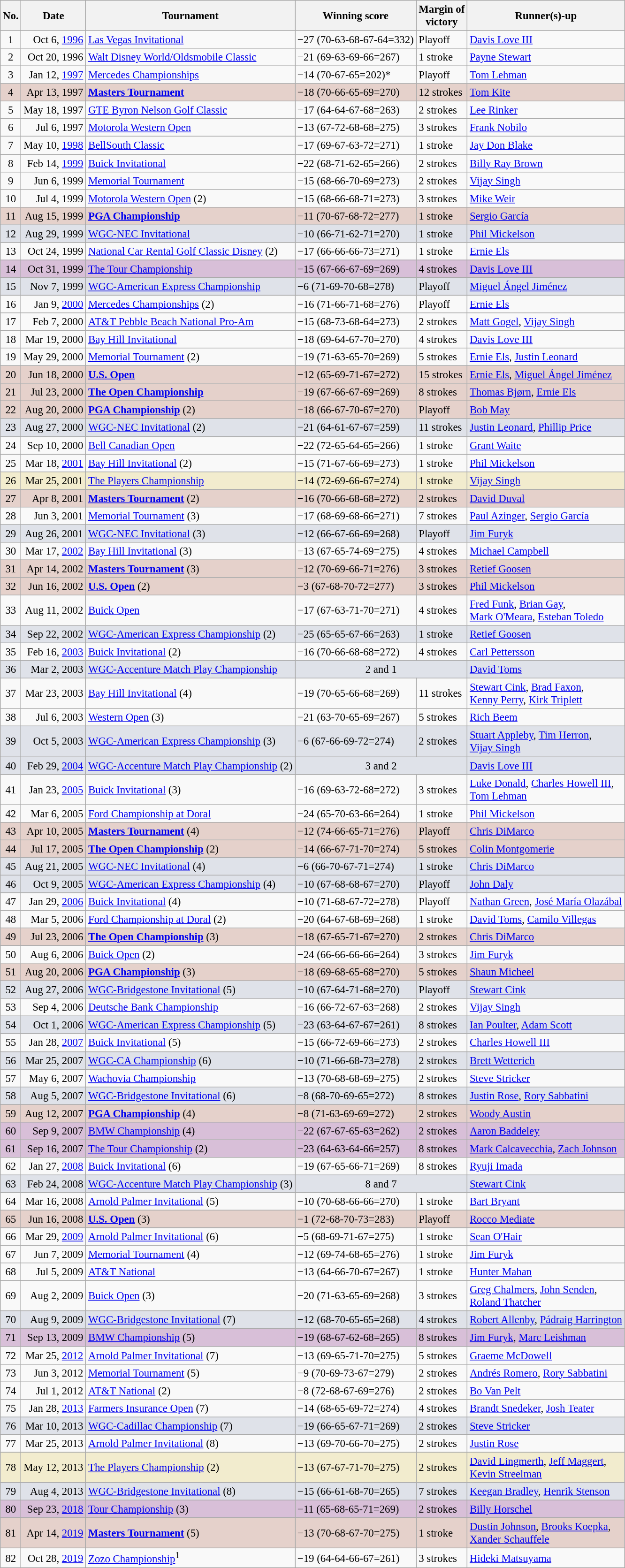<table class="wikitable" style="font-size:95%;">
<tr>
<th>No.</th>
<th>Date</th>
<th>Tournament</th>
<th>Winning score</th>
<th>Margin of<br>victory</th>
<th>Runner(s)-up</th>
</tr>
<tr>
<td align=center>1</td>
<td align=right>Oct 6, <a href='#'>1996</a></td>
<td><a href='#'>Las Vegas Invitational</a></td>
<td>−27 (70-63-68-67-64=332)</td>
<td>Playoff</td>
<td> <a href='#'>Davis Love III</a></td>
</tr>
<tr>
<td align=center>2</td>
<td align=right>Oct 20, 1996</td>
<td><a href='#'>Walt Disney World/Oldsmobile Classic</a></td>
<td>−21 (69-63-69-66=267)</td>
<td>1 stroke</td>
<td> <a href='#'>Payne Stewart</a></td>
</tr>
<tr>
<td align=center>3</td>
<td align=right>Jan 12, <a href='#'>1997</a></td>
<td><a href='#'>Mercedes Championships</a></td>
<td>−14 (70-67-65=202)*</td>
<td>Playoff</td>
<td> <a href='#'>Tom Lehman</a></td>
</tr>
<tr style="background:#e5d1cb;">
<td align=center>4</td>
<td align=right>Apr 13, 1997</td>
<td><strong><a href='#'>Masters Tournament</a></strong></td>
<td>−18 (70-66-65-69=270)</td>
<td>12 strokes</td>
<td> <a href='#'>Tom Kite</a></td>
</tr>
<tr>
<td align=center>5</td>
<td align=right>May 18, 1997</td>
<td><a href='#'>GTE Byron Nelson Golf Classic</a></td>
<td>−17 (64-64-67-68=263)</td>
<td>2 strokes</td>
<td> <a href='#'>Lee Rinker</a></td>
</tr>
<tr>
<td align=center>6</td>
<td align=right>Jul 6, 1997</td>
<td><a href='#'>Motorola Western Open</a></td>
<td>−13 (67-72-68-68=275)</td>
<td>3 strokes</td>
<td> <a href='#'>Frank Nobilo</a></td>
</tr>
<tr>
<td align=center>7</td>
<td align=right>May 10, <a href='#'>1998</a></td>
<td><a href='#'>BellSouth Classic</a></td>
<td>−17 (69-67-63-72=271)</td>
<td>1 stroke</td>
<td> <a href='#'>Jay Don Blake</a></td>
</tr>
<tr>
<td align=center>8</td>
<td align=right>Feb 14, <a href='#'>1999</a></td>
<td><a href='#'>Buick Invitational</a></td>
<td>−22 (68-71-62-65=266)</td>
<td>2 strokes</td>
<td> <a href='#'>Billy Ray Brown</a></td>
</tr>
<tr>
<td align=center>9</td>
<td align=right>Jun 6, 1999</td>
<td><a href='#'>Memorial Tournament</a></td>
<td>−15 (68-66-70-69=273)</td>
<td>2 strokes</td>
<td> <a href='#'>Vijay Singh</a></td>
</tr>
<tr>
<td align=center>10</td>
<td align=right>Jul 4, 1999</td>
<td><a href='#'>Motorola Western Open</a> (2)</td>
<td>−15 (68-66-68-71=273)</td>
<td>3 strokes</td>
<td> <a href='#'>Mike Weir</a></td>
</tr>
<tr style="background:#e5d1cb;">
<td align=center>11</td>
<td align=right>Aug 15, 1999</td>
<td><strong><a href='#'>PGA Championship</a></strong></td>
<td>−11 (70-67-68-72=277)</td>
<td>1 stroke</td>
<td> <a href='#'>Sergio García</a></td>
</tr>
<tr style="background:#dfe2e9;">
<td align=center>12</td>
<td align=right>Aug 29, 1999</td>
<td><a href='#'>WGC-NEC Invitational</a></td>
<td>−10 (66-71-62-71=270)</td>
<td>1 stroke</td>
<td> <a href='#'>Phil Mickelson</a></td>
</tr>
<tr>
<td align=center>13</td>
<td align=right>Oct 24, 1999</td>
<td><a href='#'>National Car Rental Golf Classic Disney</a> (2)</td>
<td>−17 (66-66-66-73=271)</td>
<td>1 stroke</td>
<td> <a href='#'>Ernie Els</a></td>
</tr>
<tr style="background:thistle;">
<td align=center>14</td>
<td align=right>Oct 31, 1999</td>
<td><a href='#'>The Tour Championship</a></td>
<td>−15 (67-66-67-69=269)</td>
<td>4 strokes</td>
<td> <a href='#'>Davis Love III</a></td>
</tr>
<tr style="background:#dfe2e9;">
<td align=center>15</td>
<td align=right>Nov 7, 1999</td>
<td><a href='#'>WGC-American Express Championship</a></td>
<td>−6 (71-69-70-68=278)</td>
<td>Playoff</td>
<td> <a href='#'>Miguel Ángel Jiménez</a></td>
</tr>
<tr>
<td align=center>16</td>
<td align=right>Jan 9, <a href='#'>2000</a></td>
<td><a href='#'>Mercedes Championships</a> (2)</td>
<td>−16 (71-66-71-68=276)</td>
<td>Playoff</td>
<td> <a href='#'>Ernie Els</a></td>
</tr>
<tr>
<td align=center>17</td>
<td align=right>Feb 7, 2000</td>
<td><a href='#'>AT&T Pebble Beach National Pro-Am</a></td>
<td>−15 (68-73-68-64=273)</td>
<td>2 strokes</td>
<td> <a href='#'>Matt Gogel</a>,  <a href='#'>Vijay Singh</a></td>
</tr>
<tr>
<td align=center>18</td>
<td align=right>Mar 19, 2000</td>
<td><a href='#'>Bay Hill Invitational</a></td>
<td>−18 (69-64-67-70=270)</td>
<td>4 strokes</td>
<td> <a href='#'>Davis Love III</a></td>
</tr>
<tr>
<td align=center>19</td>
<td align=right>May 29, 2000</td>
<td><a href='#'>Memorial Tournament</a> (2)</td>
<td>−19 (71-63-65-70=269)</td>
<td>5 strokes</td>
<td> <a href='#'>Ernie Els</a>,  <a href='#'>Justin Leonard</a></td>
</tr>
<tr style="background:#e5d1cb;">
<td align=center>20</td>
<td align=right>Jun 18, 2000</td>
<td><strong><a href='#'>U.S. Open</a></strong></td>
<td>−12 (65-69-71-67=272)</td>
<td>15 strokes</td>
<td> <a href='#'>Ernie Els</a>,  <a href='#'>Miguel Ángel Jiménez</a></td>
</tr>
<tr style="background:#e5d1cb;">
<td align=center>21</td>
<td align=right>Jul 23, 2000</td>
<td><strong><a href='#'>The Open Championship</a></strong></td>
<td>−19 (67-66-67-69=269)</td>
<td>8 strokes</td>
<td> <a href='#'>Thomas Bjørn</a>,  <a href='#'>Ernie Els</a></td>
</tr>
<tr style="background:#e5d1cb;">
<td align=center>22</td>
<td align=right>Aug 20, 2000</td>
<td><strong><a href='#'>PGA Championship</a></strong> (2)</td>
<td>−18 (66-67-70-67=270)</td>
<td>Playoff</td>
<td> <a href='#'>Bob May</a></td>
</tr>
<tr style="background:#dfe2e9;">
<td align=center>23</td>
<td align=right>Aug 27, 2000</td>
<td><a href='#'>WGC-NEC Invitational</a> (2)</td>
<td>−21 (64-61-67-67=259)</td>
<td>11 strokes</td>
<td> <a href='#'>Justin Leonard</a>,  <a href='#'>Phillip Price</a></td>
</tr>
<tr>
<td align=center>24</td>
<td align=right>Sep 10, 2000</td>
<td><a href='#'>Bell Canadian Open</a></td>
<td>−22 (72-65-64-65=266)</td>
<td>1 stroke</td>
<td> <a href='#'>Grant Waite</a></td>
</tr>
<tr>
<td align=center>25</td>
<td align=right>Mar 18, <a href='#'>2001</a></td>
<td><a href='#'>Bay Hill Invitational</a> (2)</td>
<td>−15 (71-67-66-69=273)</td>
<td>1 stroke</td>
<td> <a href='#'>Phil Mickelson</a></td>
</tr>
<tr style="background:#f2ecce;">
<td align=center>26</td>
<td align=right>Mar 25, 2001</td>
<td><a href='#'>The Players Championship</a></td>
<td>−14 (72-69-66-67=274)</td>
<td>1 stroke</td>
<td> <a href='#'>Vijay Singh</a></td>
</tr>
<tr style="background:#e5d1cb;">
<td align=center>27</td>
<td align=right>Apr 8, 2001</td>
<td><strong><a href='#'>Masters Tournament</a></strong> (2)</td>
<td>−16 (70-66-68-68=272)</td>
<td>2 strokes</td>
<td> <a href='#'>David Duval</a></td>
</tr>
<tr>
<td align=center>28</td>
<td align=right>Jun 3, 2001</td>
<td><a href='#'>Memorial Tournament</a> (3)</td>
<td>−17 (68-69-68-66=271)</td>
<td>7 strokes</td>
<td> <a href='#'>Paul Azinger</a>,  <a href='#'>Sergio García</a></td>
</tr>
<tr style="background:#dfe2e9;">
<td align=center>29</td>
<td align=right>Aug 26, 2001</td>
<td><a href='#'>WGC-NEC Invitational</a> (3)</td>
<td>−12 (66-67-66-69=268)</td>
<td>Playoff</td>
<td> <a href='#'>Jim Furyk</a></td>
</tr>
<tr>
<td align=center>30</td>
<td align=right>Mar 17, <a href='#'>2002</a></td>
<td><a href='#'>Bay Hill Invitational</a> (3)</td>
<td>−13 (67-65-74-69=275)</td>
<td>4 strokes</td>
<td> <a href='#'>Michael Campbell</a></td>
</tr>
<tr style="background:#e5d1cb;">
<td align=center>31</td>
<td align=right>Apr 14, 2002</td>
<td><strong><a href='#'>Masters Tournament</a></strong> (3)</td>
<td>−12 (70-69-66-71=276)</td>
<td>3 strokes</td>
<td> <a href='#'>Retief Goosen</a></td>
</tr>
<tr style="background:#e5d1cb;">
<td align=center>32</td>
<td align=right>Jun 16, 2002</td>
<td><strong><a href='#'>U.S. Open</a></strong> (2)</td>
<td>−3 (67-68-70-72=277)</td>
<td>3 strokes</td>
<td> <a href='#'>Phil Mickelson</a></td>
</tr>
<tr>
<td align=center>33</td>
<td align=right>Aug 11, 2002</td>
<td><a href='#'>Buick Open</a></td>
<td>−17 (67-63-71-70=271)</td>
<td>4 strokes</td>
<td> <a href='#'>Fred Funk</a>,  <a href='#'>Brian Gay</a>,<br> <a href='#'>Mark O'Meara</a>,  <a href='#'>Esteban Toledo</a></td>
</tr>
<tr style="background:#dfe2e9;">
<td align=center>34</td>
<td align=right>Sep 22, 2002</td>
<td><a href='#'>WGC-American Express Championship</a> (2)</td>
<td>−25 (65-65-67-66=263)</td>
<td>1 stroke</td>
<td> <a href='#'>Retief Goosen</a></td>
</tr>
<tr>
<td align=center>35</td>
<td align=right>Feb 16, <a href='#'>2003</a></td>
<td><a href='#'>Buick Invitational</a> (2)</td>
<td>−16 (70-66-68-68=272)</td>
<td>4 strokes</td>
<td> <a href='#'>Carl Pettersson</a></td>
</tr>
<tr style="background:#dfe2e9;">
<td align=center>36</td>
<td align=right>Mar 2, 2003</td>
<td><a href='#'>WGC-Accenture Match Play Championship</a></td>
<td colspan=2 align=center>2 and 1</td>
<td> <a href='#'>David Toms</a></td>
</tr>
<tr>
<td align=center>37</td>
<td align=right>Mar 23, 2003</td>
<td><a href='#'>Bay Hill Invitational</a> (4)</td>
<td>−19 (70-65-66-68=269)</td>
<td>11 strokes</td>
<td> <a href='#'>Stewart Cink</a>,  <a href='#'>Brad Faxon</a>,<br> <a href='#'>Kenny Perry</a>,  <a href='#'>Kirk Triplett</a></td>
</tr>
<tr>
<td align=center>38</td>
<td align=right>Jul 6, 2003</td>
<td><a href='#'>Western Open</a> (3)</td>
<td>−21 (63-70-65-69=267)</td>
<td>5 strokes</td>
<td> <a href='#'>Rich Beem</a></td>
</tr>
<tr style="background:#dfe2e9;">
<td align=center>39</td>
<td align=right>Oct 5, 2003</td>
<td><a href='#'>WGC-American Express Championship</a> (3)</td>
<td>−6 (67-66-69-72=274)</td>
<td>2 strokes</td>
<td> <a href='#'>Stuart Appleby</a>,  <a href='#'>Tim Herron</a>,<br> <a href='#'>Vijay Singh</a></td>
</tr>
<tr style="background:#dfe2e9;">
<td align=center>40</td>
<td align=right>Feb 29, <a href='#'>2004</a></td>
<td><a href='#'>WGC-Accenture Match Play Championship</a> (2)</td>
<td colspan=2 align=center>3 and 2</td>
<td> <a href='#'>Davis Love III</a></td>
</tr>
<tr>
<td align=center>41</td>
<td align=right>Jan 23, <a href='#'>2005</a></td>
<td><a href='#'>Buick Invitational</a> (3)</td>
<td>−16 (69-63-72-68=272)</td>
<td>3 strokes</td>
<td> <a href='#'>Luke Donald</a>,  <a href='#'>Charles Howell III</a>,<br> <a href='#'>Tom Lehman</a></td>
</tr>
<tr>
<td align=center>42</td>
<td align=right>Mar 6, 2005</td>
<td><a href='#'>Ford Championship at Doral</a></td>
<td>−24 (65-70-63-66=264)</td>
<td>1 stroke</td>
<td> <a href='#'>Phil Mickelson</a></td>
</tr>
<tr style="background:#e5d1cb;">
<td align=center>43</td>
<td align=right>Apr 10, 2005</td>
<td><strong><a href='#'>Masters Tournament</a></strong> (4)</td>
<td>−12 (74-66-65-71=276)</td>
<td>Playoff</td>
<td> <a href='#'>Chris DiMarco</a></td>
</tr>
<tr style="background:#e5d1cb;">
<td align=center>44</td>
<td align=right>Jul 17, 2005</td>
<td><strong><a href='#'>The Open Championship</a></strong> (2)</td>
<td>−14 (66-67-71-70=274)</td>
<td>5 strokes</td>
<td> <a href='#'>Colin Montgomerie</a></td>
</tr>
<tr style="background:#dfe2e9;">
<td align=center>45</td>
<td align=right>Aug 21, 2005</td>
<td><a href='#'>WGC-NEC Invitational</a> (4)</td>
<td>−6 (66-70-67-71=274)</td>
<td>1 stroke</td>
<td> <a href='#'>Chris DiMarco</a></td>
</tr>
<tr style="background:#dfe2e9;">
<td align=center>46</td>
<td align=right>Oct 9, 2005</td>
<td><a href='#'>WGC-American Express Championship</a> (4)</td>
<td>−10 (67-68-68-67=270)</td>
<td>Playoff</td>
<td> <a href='#'>John Daly</a></td>
</tr>
<tr>
<td align=center>47</td>
<td align=right>Jan 29, <a href='#'>2006</a></td>
<td><a href='#'>Buick Invitational</a> (4)</td>
<td>−10 (71-68-67-72=278)</td>
<td>Playoff</td>
<td> <a href='#'>Nathan Green</a>,  <a href='#'>José María Olazábal</a></td>
</tr>
<tr>
<td align=center>48</td>
<td align=right>Mar 5, 2006</td>
<td><a href='#'>Ford Championship at Doral</a> (2)</td>
<td>−20 (64-67-68-69=268)</td>
<td>1 stroke</td>
<td> <a href='#'>David Toms</a>,  <a href='#'>Camilo Villegas</a></td>
</tr>
<tr style="background:#e5d1cb;">
<td align=center>49</td>
<td align=right>Jul 23, 2006</td>
<td><strong><a href='#'>The Open Championship</a></strong> (3)</td>
<td>−18 (67-65-71-67=270)</td>
<td>2 strokes</td>
<td> <a href='#'>Chris DiMarco</a></td>
</tr>
<tr>
<td align=center>50</td>
<td align=right>Aug 6, 2006</td>
<td><a href='#'>Buick Open</a> (2)</td>
<td>−24 (66-66-66-66=264)</td>
<td>3 strokes</td>
<td> <a href='#'>Jim Furyk</a></td>
</tr>
<tr style="background:#e5d1cb;">
<td align=center>51</td>
<td align=right>Aug 20, 2006</td>
<td><strong><a href='#'>PGA Championship</a></strong> (3)</td>
<td>−18 (69-68-65-68=270)</td>
<td>5 strokes</td>
<td> <a href='#'>Shaun Micheel</a></td>
</tr>
<tr style="background:#dfe2e9;">
<td align=center>52</td>
<td align=right>Aug 27, 2006</td>
<td><a href='#'>WGC-Bridgestone Invitational</a> (5)</td>
<td>−10 (67-64-71-68=270)</td>
<td>Playoff</td>
<td> <a href='#'>Stewart Cink</a></td>
</tr>
<tr>
<td align=center>53</td>
<td align=right>Sep 4, 2006</td>
<td><a href='#'>Deutsche Bank Championship</a></td>
<td>−16 (66-72-67-63=268)</td>
<td>2 strokes</td>
<td> <a href='#'>Vijay Singh</a></td>
</tr>
<tr style="background:#dfe2e9;">
<td align=center>54</td>
<td align=right>Oct 1, 2006</td>
<td><a href='#'>WGC-American Express Championship</a> (5)</td>
<td>−23 (63-64-67-67=261)</td>
<td>8 strokes</td>
<td> <a href='#'>Ian Poulter</a>,  <a href='#'>Adam Scott</a></td>
</tr>
<tr>
<td align=center>55</td>
<td align=right>Jan 28, <a href='#'>2007</a></td>
<td><a href='#'>Buick Invitational</a> (5)</td>
<td>−15 (66-72-69-66=273)</td>
<td>2 strokes</td>
<td> <a href='#'>Charles Howell III</a></td>
</tr>
<tr style="background:#dfe2e9;">
<td align=center>56</td>
<td align=right>Mar 25, 2007</td>
<td><a href='#'>WGC-CA Championship</a> (6)</td>
<td>−10 (71-66-68-73=278)</td>
<td>2 strokes</td>
<td> <a href='#'>Brett Wetterich</a></td>
</tr>
<tr>
<td align=center>57</td>
<td align=right>May 6, 2007</td>
<td><a href='#'>Wachovia Championship</a></td>
<td>−13 (70-68-68-69=275)</td>
<td>2 strokes</td>
<td> <a href='#'>Steve Stricker</a></td>
</tr>
<tr style="background:#dfe2e9;">
<td align=center>58</td>
<td align=right>Aug 5, 2007</td>
<td><a href='#'>WGC-Bridgestone Invitational</a> (6)</td>
<td>−8 (68-70-69-65=272)</td>
<td>8 strokes</td>
<td> <a href='#'>Justin Rose</a>,  <a href='#'>Rory Sabbatini</a></td>
</tr>
<tr style="background:#e5d1cb;">
<td align=center>59</td>
<td align=right>Aug 12, 2007</td>
<td><strong><a href='#'>PGA Championship</a></strong> (4)</td>
<td>−8 (71-63-69-69=272)</td>
<td>2 strokes</td>
<td> <a href='#'>Woody Austin</a></td>
</tr>
<tr style="background:#D8BFD8;">
<td align=center>60</td>
<td align=right>Sep 9, 2007</td>
<td><a href='#'>BMW Championship</a> (4)</td>
<td>−22 (67-67-65-63=262)</td>
<td>2 strokes</td>
<td> <a href='#'>Aaron Baddeley</a></td>
</tr>
<tr style="background:#D8BFD8;">
<td align=center>61</td>
<td align=right>Sep 16, 2007</td>
<td><a href='#'>The Tour Championship</a> (2)</td>
<td>−23 (64-63-64-66=257)</td>
<td>8 strokes</td>
<td> <a href='#'>Mark Calcavecchia</a>,  <a href='#'>Zach Johnson</a></td>
</tr>
<tr>
<td align=center>62</td>
<td align=right>Jan 27, <a href='#'>2008</a></td>
<td><a href='#'>Buick Invitational</a> (6)</td>
<td>−19 (67-65-66-71=269)</td>
<td>8 strokes</td>
<td> <a href='#'>Ryuji Imada</a></td>
</tr>
<tr style="background:#dfe2e9;">
<td align=center>63</td>
<td align=right>Feb 24, 2008</td>
<td><a href='#'>WGC-Accenture Match Play Championship</a> (3)</td>
<td colspan=2 align=center>8 and 7</td>
<td> <a href='#'>Stewart Cink</a></td>
</tr>
<tr>
<td align=center>64</td>
<td align=right>Mar 16, 2008</td>
<td><a href='#'>Arnold Palmer Invitational</a> (5)</td>
<td>−10 (70-68-66-66=270)</td>
<td>1 stroke</td>
<td> <a href='#'>Bart Bryant</a></td>
</tr>
<tr style="background:#e5d1cb;">
<td align=center>65</td>
<td align=right>Jun 16, 2008</td>
<td><strong><a href='#'>U.S. Open</a></strong> (3)</td>
<td>−1 (72-68-70-73=283)</td>
<td>Playoff</td>
<td> <a href='#'>Rocco Mediate</a></td>
</tr>
<tr>
<td align=center>66</td>
<td align=right>Mar 29, <a href='#'>2009</a></td>
<td><a href='#'>Arnold Palmer Invitational</a> (6)</td>
<td>−5 (68-69-71-67=275)</td>
<td>1 stroke</td>
<td> <a href='#'>Sean O'Hair</a></td>
</tr>
<tr>
<td align=center>67</td>
<td align=right>Jun 7, 2009</td>
<td><a href='#'>Memorial Tournament</a> (4)</td>
<td>−12 (69-74-68-65=276)</td>
<td>1 stroke</td>
<td> <a href='#'>Jim Furyk</a></td>
</tr>
<tr>
<td align=center>68</td>
<td align=right>Jul 5, 2009</td>
<td><a href='#'>AT&T National</a></td>
<td>−13 (64-66-70-67=267)</td>
<td>1 stroke</td>
<td> <a href='#'>Hunter Mahan</a></td>
</tr>
<tr>
<td align=center>69</td>
<td align=right>Aug 2, 2009</td>
<td><a href='#'>Buick Open</a> (3)</td>
<td>−20 (71-63-65-69=268)</td>
<td>3 strokes</td>
<td> <a href='#'>Greg Chalmers</a>,  <a href='#'>John Senden</a>,<br> <a href='#'>Roland Thatcher</a></td>
</tr>
<tr style="background:#dfe2e9;">
<td align=center>70</td>
<td align=right>Aug 9, 2009</td>
<td><a href='#'>WGC-Bridgestone Invitational</a> (7)</td>
<td>−12 (68-70-65-65=268)</td>
<td>4 strokes</td>
<td> <a href='#'>Robert Allenby</a>,  <a href='#'>Pádraig Harrington</a></td>
</tr>
<tr style="background:#D8BFD8;">
<td align=center>71</td>
<td align=right>Sep 13, 2009</td>
<td><a href='#'>BMW Championship</a> (5)</td>
<td>−19 (68-67-62-68=265)</td>
<td>8 strokes</td>
<td> <a href='#'>Jim Furyk</a>,  <a href='#'>Marc Leishman</a></td>
</tr>
<tr>
<td align=center>72</td>
<td align=right>Mar 25, <a href='#'>2012</a></td>
<td><a href='#'>Arnold Palmer Invitational</a> (7)</td>
<td>−13 (69-65-71-70=275)</td>
<td>5 strokes</td>
<td> <a href='#'>Graeme McDowell</a></td>
</tr>
<tr>
<td align=center>73</td>
<td align=right>Jun 3, 2012</td>
<td><a href='#'>Memorial Tournament</a> (5)</td>
<td>−9 (70-69-73-67=279)</td>
<td>2 strokes</td>
<td> <a href='#'>Andrés Romero</a>,  <a href='#'>Rory Sabbatini</a></td>
</tr>
<tr>
<td align=center>74</td>
<td align=right>Jul 1, 2012</td>
<td><a href='#'>AT&T National</a> (2)</td>
<td>−8 (72-68-67-69=276)</td>
<td>2 strokes</td>
<td> <a href='#'>Bo Van Pelt</a></td>
</tr>
<tr>
<td align=center>75</td>
<td align=right>Jan 28, <a href='#'>2013</a></td>
<td><a href='#'>Farmers Insurance Open</a> (7)</td>
<td>−14 (68-65-69-72=274)</td>
<td>4 strokes</td>
<td> <a href='#'>Brandt Snedeker</a>,  <a href='#'>Josh Teater</a></td>
</tr>
<tr style="background:#dfe2e9;">
<td align=center>76</td>
<td align=right>Mar 10, 2013</td>
<td><a href='#'>WGC-Cadillac Championship</a> (7)</td>
<td>−19 (66-65-67-71=269)</td>
<td>2 strokes</td>
<td> <a href='#'>Steve Stricker</a></td>
</tr>
<tr>
<td align=center>77</td>
<td align=right>Mar 25, 2013</td>
<td><a href='#'>Arnold Palmer Invitational</a> (8)</td>
<td>−13 (69-70-66-70=275)</td>
<td>2 strokes</td>
<td> <a href='#'>Justin Rose</a></td>
</tr>
<tr style="background:#f2ecce;">
<td align=center>78</td>
<td align=right>May 12, 2013</td>
<td><a href='#'>The Players Championship</a> (2)</td>
<td>−13 (67-67-71-70=275)</td>
<td>2 strokes</td>
<td> <a href='#'>David Lingmerth</a>,  <a href='#'>Jeff Maggert</a>,<br> <a href='#'>Kevin Streelman</a></td>
</tr>
<tr style="background:#dfe2e9;">
<td align=center>79</td>
<td align=right>Aug 4, 2013</td>
<td><a href='#'>WGC-Bridgestone Invitational</a> (8)</td>
<td>−15 (66-61-68-70=265)</td>
<td>7 strokes</td>
<td> <a href='#'>Keegan Bradley</a>,  <a href='#'>Henrik Stenson</a></td>
</tr>
<tr style="background:#D8BFD8;">
<td align=center>80</td>
<td align=right>Sep 23, <a href='#'>2018</a></td>
<td><a href='#'>Tour Championship</a> (3)</td>
<td>−11 (65-68-65-71=269)</td>
<td>2 strokes</td>
<td> <a href='#'>Billy Horschel</a></td>
</tr>
<tr style="background:#e5d1cb;">
<td align=center>81</td>
<td align=right>Apr 14, <a href='#'>2019</a></td>
<td><strong><a href='#'>Masters Tournament</a></strong> (5)</td>
<td>−13 (70-68-67-70=275)</td>
<td>1 stroke</td>
<td> <a href='#'>Dustin Johnson</a>,  <a href='#'>Brooks Koepka</a>,<br> <a href='#'>Xander Schauffele</a></td>
</tr>
<tr>
<td align=center>82</td>
<td align=right>Oct 28, <a href='#'>2019</a></td>
<td><a href='#'>Zozo Championship</a><sup>1</sup></td>
<td>−19 (64-64-66-67=261)</td>
<td>3 strokes</td>
<td> <a href='#'>Hideki Matsuyama</a></td>
</tr>
</table>
